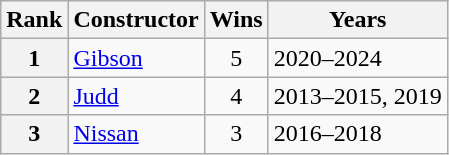<table class="wikitable">
<tr>
<th>Rank</th>
<th>Constructor</th>
<th>Wins</th>
<th>Years</th>
</tr>
<tr>
<th>1</th>
<td> <a href='#'>Gibson</a></td>
<td align=center>5</td>
<td>2020–2024 </td>
</tr>
<tr>
<th>2</th>
<td> <a href='#'>Judd</a></td>
<td align=center>4</td>
<td>2013–2015, 2019</td>
</tr>
<tr>
<th>3</th>
<td> <a href='#'>Nissan</a></td>
<td align=center>3</td>
<td>2016–2018</td>
</tr>
</table>
